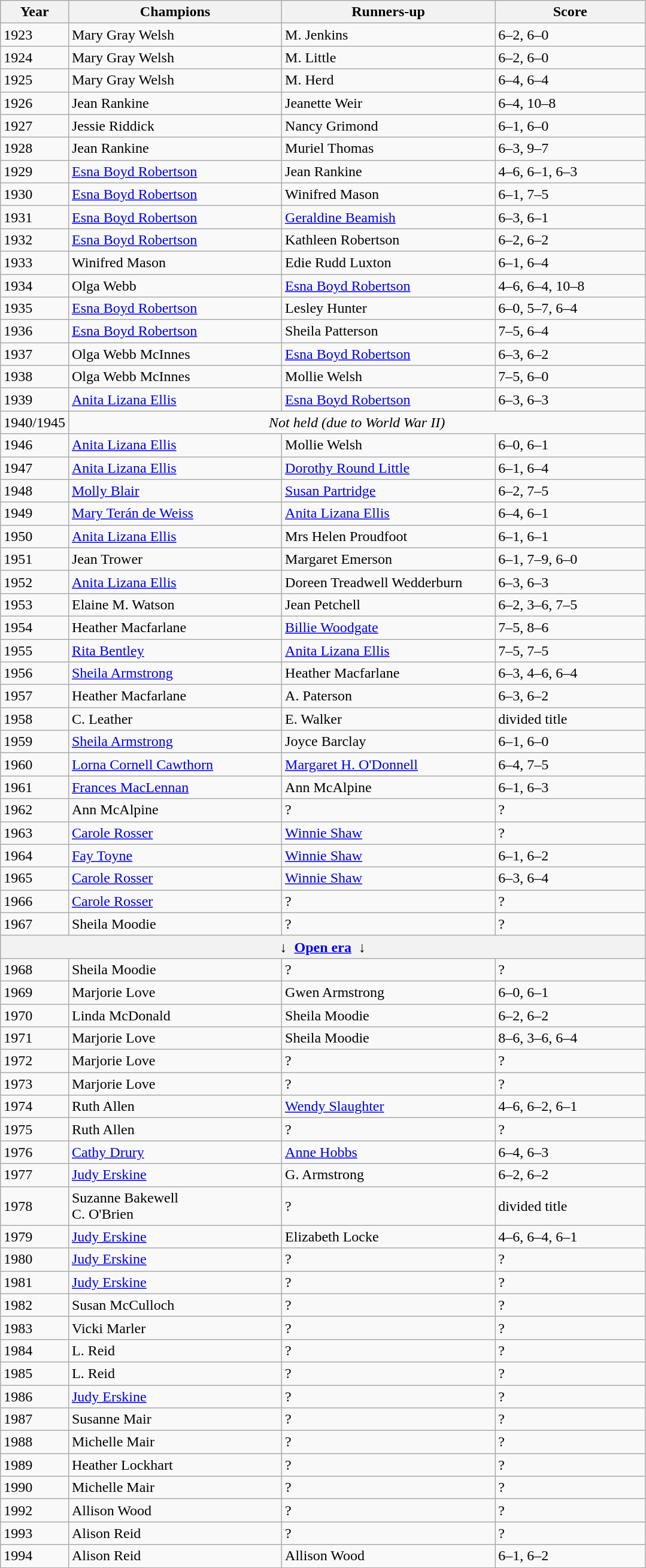<table class="wikitable">
<tr>
<th style="width:60px;">Year</th>
<th style="width:230px;">Champions</th>
<th style="width:230px;">Runners-up</th>
<th style="width:160px;">Score</th>
</tr>
<tr>
<td>1923</td>
<td> Mary Gray Welsh</td>
<td> M. Jenkins</td>
<td>6–2, 6–0</td>
</tr>
<tr>
<td>1924</td>
<td> Mary Gray Welsh</td>
<td> M. Little</td>
<td>6–2, 6–0</td>
</tr>
<tr>
<td>1925 </td>
<td> Mary Gray Welsh</td>
<td> M. Herd</td>
<td>6–4, 6–4</td>
</tr>
<tr>
<td>1926 </td>
<td> Jean Rankine</td>
<td> Jeanette Weir</td>
<td>6–4, 10–8</td>
</tr>
<tr>
<td>1927</td>
<td> Jessie Riddick</td>
<td> Nancy Grimond</td>
<td>6–1, 6–0</td>
</tr>
<tr>
<td>1928 </td>
<td> Jean Rankine</td>
<td> Muriel Thomas</td>
<td>6–3, 9–7</td>
</tr>
<tr>
<td>1929</td>
<td> <a href='#'>Esna Boyd Robertson</a></td>
<td> Jean Rankine</td>
<td>4–6, 6–1, 6–3</td>
</tr>
<tr>
<td>1930</td>
<td> <a href='#'>Esna Boyd Robertson</a></td>
<td> Winifred Mason</td>
<td>6–1, 7–5</td>
</tr>
<tr>
<td>1931 </td>
<td> <a href='#'>Esna Boyd Robertson</a></td>
<td> <a href='#'>Geraldine Beamish</a></td>
<td>6–3, 6–1</td>
</tr>
<tr>
<td>1932 </td>
<td> <a href='#'>Esna Boyd Robertson</a></td>
<td> Kathleen Robertson</td>
<td>6–2, 6–2</td>
</tr>
<tr>
<td>1933 </td>
<td> Winifred Mason</td>
<td> Edie Rudd Luxton</td>
<td>6–1, 6–4</td>
</tr>
<tr>
<td>1934</td>
<td>  Olga Webb</td>
<td> <a href='#'>Esna Boyd Robertson</a></td>
<td>4–6, 6–4, 10–8</td>
</tr>
<tr>
<td>1935 </td>
<td> <a href='#'>Esna Boyd Robertson</a></td>
<td> Lesley Hunter</td>
<td>6–0, 5–7, 6–4</td>
</tr>
<tr>
<td>1936 </td>
<td> <a href='#'>Esna Boyd Robertson</a></td>
<td> Sheila Patterson</td>
<td>7–5, 6–4</td>
</tr>
<tr>
<td>1937</td>
<td>  Olga Webb McInnes</td>
<td> <a href='#'>Esna Boyd Robertson</a></td>
<td>6–3, 6–2</td>
</tr>
<tr>
<td>1938</td>
<td>  Olga Webb McInnes</td>
<td> Mollie Welsh</td>
<td>7–5, 6–0</td>
</tr>
<tr>
<td>1939</td>
<td> <a href='#'>Anita Lizana Ellis</a></td>
<td> <a href='#'>Esna Boyd Robertson</a></td>
<td>6–3, 6–3</td>
</tr>
<tr>
<td>1940/1945</td>
<td colspan=4 align=center><em>Not held (due to World War II)</em></td>
</tr>
<tr>
<td>1946</td>
<td> <a href='#'>Anita Lizana Ellis</a></td>
<td> Mollie Welsh</td>
<td>6–0, 6–1</td>
</tr>
<tr>
<td>1947</td>
<td> <a href='#'>Anita Lizana Ellis</a></td>
<td> <a href='#'>Dorothy Round Little</a></td>
<td>6–1, 6–4</td>
</tr>
<tr>
<td>1948</td>
<td> <a href='#'>Molly Blair</a></td>
<td> <a href='#'>Susan Partridge</a></td>
<td>6–2, 7–5</td>
</tr>
<tr>
<td>1949</td>
<td> <a href='#'>Mary Terán de Weiss</a></td>
<td> <a href='#'>Anita Lizana Ellis</a></td>
<td>6–4, 6–1</td>
</tr>
<tr>
<td>1950</td>
<td> <a href='#'>Anita Lizana Ellis</a></td>
<td> Mrs Helen Proudfoot</td>
<td>6–1, 6–1</td>
</tr>
<tr>
<td>1951</td>
<td> Jean Trower</td>
<td> Margaret Emerson</td>
<td>6–1, 7–9, 6–0</td>
</tr>
<tr>
<td>1952</td>
<td> <a href='#'>Anita Lizana Ellis</a></td>
<td>  Doreen Treadwell Wedderburn</td>
<td>6–3, 6–3</td>
</tr>
<tr>
<td>1953 </td>
<td> Elaine M. Watson</td>
<td>  Jean Petchell</td>
<td>6–2, 3–6, 7–5</td>
</tr>
<tr>
<td>1954</td>
<td>  Heather Macfarlane</td>
<td> <a href='#'>Billie Woodgate</a></td>
<td>7–5, 8–6</td>
</tr>
<tr>
<td>1955</td>
<td> <a href='#'>Rita Bentley</a></td>
<td> <a href='#'>Anita Lizana Ellis</a></td>
<td>7–5, 7–5</td>
</tr>
<tr>
<td>1956</td>
<td> <a href='#'>Sheila Armstrong</a></td>
<td>  Heather Macfarlane</td>
<td>6–3, 4–6, 6–4</td>
</tr>
<tr>
<td>1957</td>
<td>  Heather Macfarlane</td>
<td> A. Paterson</td>
<td>6–3, 6–2</td>
</tr>
<tr>
<td>1958</td>
<td> C. Leather</td>
<td>  E. Walker</td>
<td>divided title</td>
</tr>
<tr>
<td>1959</td>
<td> <a href='#'>Sheila Armstrong</a></td>
<td>  Joyce Barclay</td>
<td>6–1, 6–0</td>
</tr>
<tr>
<td>1960</td>
<td>  <a href='#'>Lorna Cornell Cawthorn</a></td>
<td> <a href='#'>Margaret H. O'Donnell</a></td>
<td>6–4, 7–5</td>
</tr>
<tr>
<td>1961</td>
<td> <a href='#'>Frances MacLennan</a></td>
<td> Ann McAlpine</td>
<td>6–1, 6–3</td>
</tr>
<tr>
<td>1962</td>
<td> Ann McAlpine</td>
<td>?</td>
<td>?</td>
</tr>
<tr>
<td>1963 </td>
<td>  <a href='#'>Carole Rosser</a></td>
<td> <a href='#'>Winnie Shaw</a></td>
<td>?</td>
</tr>
<tr>
<td>1964</td>
<td> <a href='#'>Fay Toyne</a></td>
<td> <a href='#'>Winnie Shaw</a></td>
<td>6–1, 6–2</td>
</tr>
<tr>
<td>1965 </td>
<td> <a href='#'>Carole Rosser</a></td>
<td> <a href='#'>Winnie Shaw</a></td>
<td>6–3, 6–4</td>
</tr>
<tr>
<td>1966 </td>
<td> <a href='#'>Carole Rosser</a></td>
<td>?</td>
<td>?</td>
</tr>
<tr>
<td>1967 </td>
<td> Sheila Moodie</td>
<td>?</td>
<td>?</td>
</tr>
<tr>
<th colspan=4 align=center>↓  <a href='#'>Open era</a>  ↓</th>
</tr>
<tr>
<td>1968 </td>
<td> Sheila Moodie</td>
<td>?</td>
<td>?</td>
</tr>
<tr>
<td>1969</td>
<td>  Marjorie Love</td>
<td>  Gwen Armstrong</td>
<td>6–0, 6–1</td>
</tr>
<tr>
<td>1970</td>
<td> Linda McDonald</td>
<td> Sheila Moodie</td>
<td>6–2, 6–2</td>
</tr>
<tr>
<td>1971</td>
<td>  Marjorie Love</td>
<td> Sheila Moodie</td>
<td>8–6, 3–6, 6–4</td>
</tr>
<tr>
<td>1972</td>
<td>  Marjorie Love</td>
<td>?</td>
<td>?</td>
</tr>
<tr>
<td>1973 </td>
<td>  Marjorie Love</td>
<td>?</td>
<td>?</td>
</tr>
<tr>
<td>1974</td>
<td>  Ruth Allen</td>
<td>  <a href='#'>Wendy Slaughter</a></td>
<td>4–6, 6–2, 6–1</td>
</tr>
<tr>
<td>1975</td>
<td>  Ruth Allen</td>
<td>?</td>
<td>?</td>
</tr>
<tr>
<td>1976</td>
<td> <a href='#'>Cathy Drury</a></td>
<td> <a href='#'>Anne Hobbs</a></td>
<td>6–4, 6–3</td>
</tr>
<tr>
<td>1977 </td>
<td>  <a href='#'>Judy Erskine</a></td>
<td> G. Armstrong</td>
<td>6–2, 6–2</td>
</tr>
<tr>
<td>1978</td>
<td>  Suzanne Bakewell<br> C. O'Brien</td>
<td>?</td>
<td>divided title</td>
</tr>
<tr>
<td>1979</td>
<td>  <a href='#'>Judy Erskine</a></td>
<td> Elizabeth Locke</td>
<td>4–6, 6–4, 6–1</td>
</tr>
<tr>
<td>1980</td>
<td>  <a href='#'>Judy Erskine</a></td>
<td>?</td>
<td>?</td>
</tr>
<tr>
<td>1981</td>
<td>  <a href='#'>Judy Erskine</a></td>
<td>?</td>
<td>?</td>
</tr>
<tr>
<td>1982</td>
<td> Susan McCulloch</td>
<td>?</td>
<td>?</td>
</tr>
<tr>
<td>1983</td>
<td>  Vicki Marler</td>
<td>?</td>
<td>?</td>
</tr>
<tr>
<td>1984</td>
<td>  L. Reid</td>
<td>?</td>
<td>?</td>
</tr>
<tr>
<td>1985</td>
<td>  L. Reid</td>
<td>?</td>
<td>?</td>
</tr>
<tr>
<td>1986</td>
<td>  <a href='#'>Judy Erskine</a></td>
<td>?</td>
<td>?</td>
</tr>
<tr>
<td>1987</td>
<td>  Susanne Mair</td>
<td>?</td>
<td>?</td>
</tr>
<tr>
<td>1988</td>
<td>  Michelle Mair</td>
<td>?</td>
<td>?</td>
</tr>
<tr>
<td>1989 </td>
<td> Heather Lockhart</td>
<td>?</td>
<td>?</td>
</tr>
<tr>
<td>1990</td>
<td> Michelle Mair</td>
<td>?</td>
<td>?</td>
</tr>
<tr>
<td>1992</td>
<td>  Allison Wood</td>
<td>?</td>
<td>?</td>
</tr>
<tr>
<td>1993</td>
<td>  Alison Reid</td>
<td>?</td>
<td>?</td>
</tr>
<tr>
<td>1994 </td>
<td>  Alison Reid</td>
<td>  Allison Wood</td>
<td>6–1, 6–2</td>
</tr>
<tr>
</tr>
</table>
